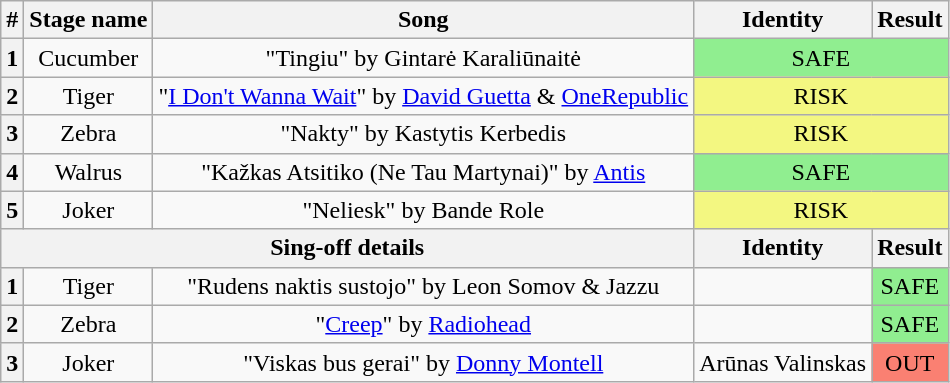<table class="wikitable plainrowheaders" style="text-align: center;">
<tr>
<th>#</th>
<th>Stage name</th>
<th>Song</th>
<th>Identity</th>
<th>Result</th>
</tr>
<tr>
<th>1</th>
<td>Cucumber</td>
<td>"Tingiu" by Gintarė Karaliūnaitė</td>
<td colspan="2" bgcolor="lightgreen">SAFE</td>
</tr>
<tr>
<th>2</th>
<td>Tiger</td>
<td>"<a href='#'>I Don't Wanna Wait</a>" by <a href='#'>David Guetta</a> & <a href='#'>OneRepublic</a></td>
<td colspan="2" bgcolor="#F3F781">RISK</td>
</tr>
<tr>
<th>3</th>
<td>Zebra</td>
<td>"Nakty" by Kastytis Kerbedis</td>
<td colspan="2" bgcolor="#F3F781">RISK</td>
</tr>
<tr>
<th>4</th>
<td>Walrus</td>
<td>"Kažkas Atsitiko (Ne Tau Martynai)" by <a href='#'>Antis</a></td>
<td colspan="2" bgcolor="lightgreen">SAFE</td>
</tr>
<tr>
<th>5</th>
<td>Joker</td>
<td>"Neliesk" by Bande Role</td>
<td colspan="2" bgcolor="#F3F781">RISK</td>
</tr>
<tr>
<th colspan="3">Sing-off details</th>
<th>Identity</th>
<th>Result</th>
</tr>
<tr>
<th>1</th>
<td>Tiger</td>
<td>"Rudens naktis sustojo" by Leon Somov & Jazzu</td>
<td></td>
<td bgcolor="lightgreen">SAFE</td>
</tr>
<tr>
<th>2</th>
<td>Zebra</td>
<td>"<a href='#'>Creep</a>" by <a href='#'>Radiohead</a></td>
<td></td>
<td bgcolor="lightgreen">SAFE</td>
</tr>
<tr>
<th>3</th>
<td>Joker</td>
<td>"Viskas bus gerai" by <a href='#'>Donny Montell</a></td>
<td>Arūnas Valinskas</td>
<td bgcolor="salmon">OUT</td>
</tr>
</table>
